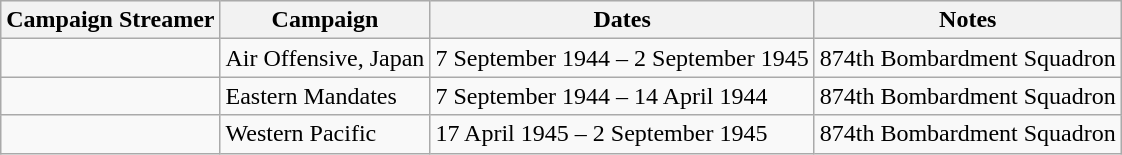<table class="wikitable">
<tr style="background:#efefef;">
<th>Campaign Streamer</th>
<th>Campaign</th>
<th>Dates</th>
<th>Notes</th>
</tr>
<tr>
<td></td>
<td>Air Offensive, Japan</td>
<td>7 September 1944 – 2 September 1945</td>
<td>874th Bombardment Squadron</td>
</tr>
<tr>
<td></td>
<td>Eastern Mandates</td>
<td>7 September 1944 – 14 April 1944</td>
<td>874th Bombardment Squadron</td>
</tr>
<tr>
<td></td>
<td>Western Pacific</td>
<td>17 April 1945 – 2 September 1945</td>
<td>874th Bombardment Squadron</td>
</tr>
</table>
